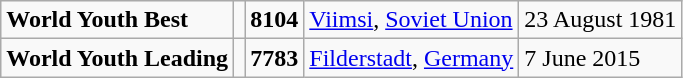<table class="wikitable">
<tr>
<td><strong>World Youth Best</strong></td>
<td></td>
<td><strong>8104</strong></td>
<td><a href='#'>Viimsi</a>, <a href='#'>Soviet Union</a></td>
<td>23 August 1981</td>
</tr>
<tr>
<td><strong>World Youth Leading</strong></td>
<td></td>
<td><strong>7783</strong></td>
<td><a href='#'>Filderstadt</a>, <a href='#'>Germany</a></td>
<td>7 June 2015</td>
</tr>
</table>
